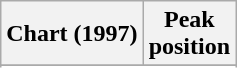<table class="wikitable sortable plainrowheaders" style="text-align:center">
<tr>
<th scope="col">Chart (1997)</th>
<th scope="col">Peak<br>position</th>
</tr>
<tr>
</tr>
<tr>
</tr>
</table>
